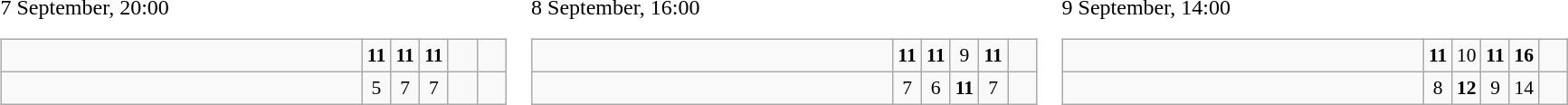<table>
<tr>
<td>7 September, 20:00<br><table class="wikitable" style="text-align:center; font-size:90%;">
<tr>
<td style="width:18em; text-align:left;"><strong></strong></td>
<td style="width:1em"><strong>11</strong></td>
<td style="width:1em"><strong>11</strong></td>
<td style="width:1em"><strong>11</strong></td>
<td style="width:1em"></td>
<td style="width:1em"></td>
</tr>
<tr>
<td style="text-align:left;"></td>
<td>5</td>
<td>7</td>
<td>7</td>
<td></td>
<td></td>
</tr>
</table>
</td>
<td>8 September, 16:00<br><table class="wikitable" style="text-align:center; font-size:90%;">
<tr>
<td style="width:18em; text-align:left;"><strong></strong></td>
<td style="width:1em"><strong>11</strong></td>
<td style="width:1em"><strong>11</strong></td>
<td style="width:1em">9</td>
<td style="width:1em"><strong>11</strong></td>
<td style="width:1em"></td>
</tr>
<tr>
<td style="text-align:left;"></td>
<td>7</td>
<td>6</td>
<td><strong>11</strong></td>
<td>7</td>
<td></td>
</tr>
</table>
</td>
<td>9 September, 14:00<br><table class="wikitable" style="text-align:center; font-size:90%;">
<tr>
<td style="width:18em; text-align:left;"><strong></strong></td>
<td style="width:1em"><strong>11</strong></td>
<td style="width:1em">10</td>
<td style="width:1em"><strong>11</strong></td>
<td style="width:1em"><strong>16</strong></td>
<td style="width:1em"></td>
</tr>
<tr>
<td style="text-align:left;"></td>
<td>8</td>
<td><strong>12</strong></td>
<td>9</td>
<td>14</td>
<td></td>
</tr>
</table>
</td>
</tr>
</table>
